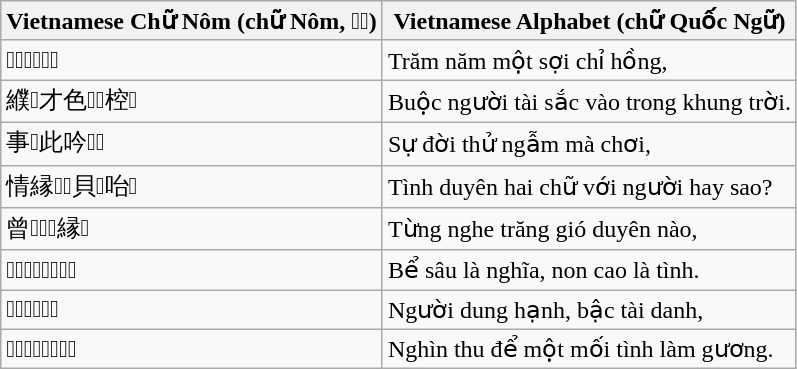<table class="wikitable">
<tr>
<th>Vietnamese Chữ Nôm (chữ Nôm, 𡨸喃)</th>
<th>Vietnamese Alphabet (chữ Quốc Ngữ)</th>
</tr>
<tr>
<td>𤾓𢆥𠬠𥿥䊼紅</td>
<td>Trăm năm một sợi chỉ hồng,</td>
</tr>
<tr>
<td>纀𠊛才色𠓨𥪝椌𡗶</td>
<td>Buộc người tài sắc vào trong khung trời.</td>
</tr>
<tr>
<td>事𠁀此吟𦓡𨔈</td>
<td>Sự đời thử ngẫm mà chơi,</td>
</tr>
<tr>
<td>情縁𠄩𡨸貝𠊛咍𫳵</td>
<td>Tình duyên hai chữ với người hay sao?</td>
</tr>
<tr>
<td>曾𦖑𦝄𫗄縁𱜢</td>
<td>Từng nghe trăng gió duyên nào,</td>
</tr>
<tr>
<td>𣷭溇𱺵義𡽫髙𱺵情</td>
<td>Bể sâu là nghĩa, non cao là tình.</td>
</tr>
<tr>
<td>𠊛𢫝行堛才名</td>
<td>Người dung hạnh, bậc tài danh,</td>
</tr>
<tr>
<td>𠦳秋底𠬠䋦情𫜵𦎛</td>
<td>Nghìn thu để một mối tình làm gương.</td>
</tr>
</table>
